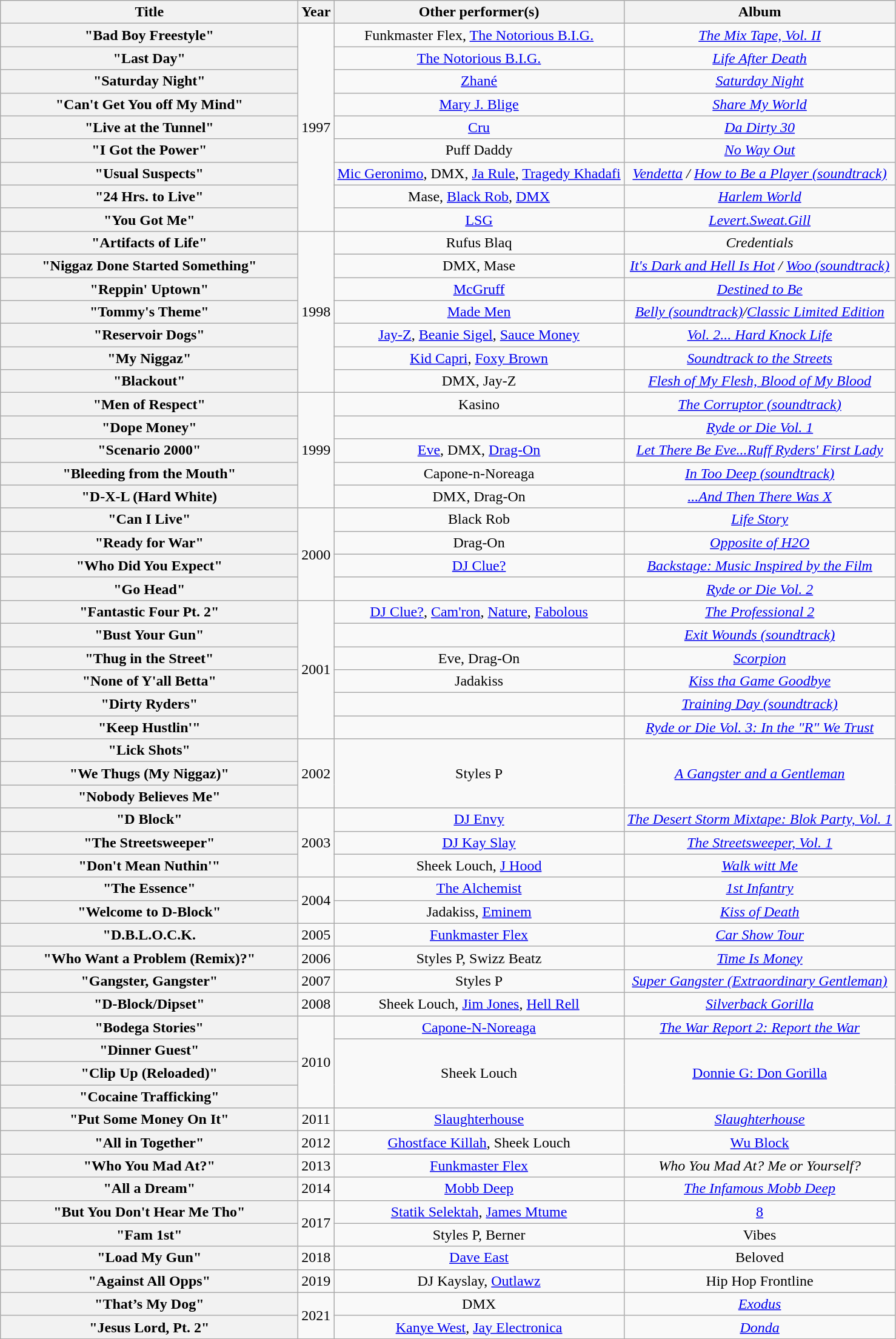<table class="wikitable plainrowheaders" style="text-align:center;">
<tr>
<th scope="col" style="width:20em;">Title</th>
<th scope="col">Year</th>
<th scope="col">Other performer(s)</th>
<th scope="col">Album</th>
</tr>
<tr>
<th>"Bad Boy Freestyle"</th>
<td rowspan="9">1997</td>
<td>Funkmaster Flex, <a href='#'>The Notorious B.I.G.</a></td>
<td><em><a href='#'>The Mix Tape, Vol. II</a></em></td>
</tr>
<tr>
<th scope="row">"Last Day"</th>
<td><a href='#'>The Notorious B.I.G.</a></td>
<td><em><a href='#'>Life After Death</a></em></td>
</tr>
<tr>
<th scope="row">"Saturday Night"</th>
<td><a href='#'>Zhané</a></td>
<td><em><a href='#'>Saturday Night</a></em></td>
</tr>
<tr>
<th scope="row">"Can't Get You off My Mind"</th>
<td><a href='#'>Mary J. Blige</a></td>
<td><em><a href='#'>Share My World</a></em></td>
</tr>
<tr>
<th scope="row">"Live at the Tunnel"</th>
<td><a href='#'>Cru</a></td>
<td><em><a href='#'>Da Dirty 30</a></em></td>
</tr>
<tr>
<th scope="row">"I Got the Power"</th>
<td>Puff Daddy</td>
<td><em><a href='#'>No Way Out</a></em></td>
</tr>
<tr>
<th scope="row">"Usual Suspects"</th>
<td><a href='#'>Mic Geronimo</a>, DMX, <a href='#'>Ja Rule</a>, <a href='#'>Tragedy Khadafi</a></td>
<td><em><a href='#'>Vendetta</a> /  <a href='#'>How to Be a Player (soundtrack)</a></em></td>
</tr>
<tr>
<th scope="row">"24 Hrs. to Live"</th>
<td>Mase, <a href='#'>Black Rob</a>, <a href='#'>DMX</a></td>
<td><em><a href='#'>Harlem World</a></em></td>
</tr>
<tr>
<th scope="row">"You Got Me"</th>
<td><a href='#'>LSG</a></td>
<td><em><a href='#'>Levert.Sweat.Gill</a></em></td>
</tr>
<tr>
<th scope="row">"Artifacts of Life"</th>
<td rowspan="7">1998</td>
<td>Rufus Blaq</td>
<td><em>Credentials</em></td>
</tr>
<tr>
<th scope="row">"Niggaz Done Started Something"</th>
<td>DMX, Mase</td>
<td><em><a href='#'>It's Dark and Hell Is Hot</a> / <a href='#'>Woo (soundtrack)</a></em></td>
</tr>
<tr>
<th scope="row">"Reppin' Uptown"</th>
<td><a href='#'>McGruff</a></td>
<td><em><a href='#'>Destined to Be</a></em></td>
</tr>
<tr>
<th scope="row">"Tommy's Theme"</th>
<td><a href='#'>Made Men</a></td>
<td><em><a href='#'>Belly (soundtrack)</a>/<a href='#'>Classic Limited Edition</a></em></td>
</tr>
<tr>
<th scope="row">"Reservoir Dogs"</th>
<td><a href='#'>Jay-Z</a>, <a href='#'>Beanie Sigel</a>, <a href='#'>Sauce Money</a></td>
<td><em><a href='#'>Vol. 2... Hard Knock Life</a></em></td>
</tr>
<tr>
<th scope="row">"My Niggaz"</th>
<td><a href='#'>Kid Capri</a>, <a href='#'>Foxy Brown</a></td>
<td><em><a href='#'>Soundtrack to the Streets</a></em></td>
</tr>
<tr>
<th scope="row">"Blackout"</th>
<td>DMX, Jay-Z</td>
<td><em><a href='#'>Flesh of My Flesh, Blood of My Blood</a></em></td>
</tr>
<tr>
<th scope="row">"Men of Respect"</th>
<td rowspan="5">1999</td>
<td>Kasino</td>
<td><em><a href='#'>The Corruptor (soundtrack)</a></em></td>
</tr>
<tr>
<th>"Dope Money"</th>
<td></td>
<td><em><a href='#'>Ryde or Die Vol. 1</a></em></td>
</tr>
<tr>
<th scope="row">"Scenario 2000"</th>
<td><a href='#'>Eve</a>, DMX, <a href='#'>Drag-On</a></td>
<td><em><a href='#'>Let There Be Eve...Ruff Ryders' First Lady</a></em></td>
</tr>
<tr>
<th>"Bleeding from the Mouth"</th>
<td>Capone-n-Noreaga</td>
<td><em><a href='#'>In Too Deep (soundtrack)</a></em></td>
</tr>
<tr>
<th scope="row">"D-X-L (Hard White)</th>
<td>DMX, Drag-On</td>
<td><em><a href='#'>...And Then There Was X</a></em></td>
</tr>
<tr>
<th scope="row">"Can I Live"</th>
<td rowspan="4">2000</td>
<td>Black Rob</td>
<td><em><a href='#'>Life Story</a></em></td>
</tr>
<tr>
<th scope="row">"Ready for War"</th>
<td>Drag-On</td>
<td><em><a href='#'>Opposite of H2O</a></em></td>
</tr>
<tr>
<th>"Who Did You Expect"</th>
<td><a href='#'>DJ Clue?</a></td>
<td><em><a href='#'>Backstage: Music Inspired by the Film</a></em></td>
</tr>
<tr>
<th>"Go Head"</th>
<td></td>
<td><em><a href='#'>Ryde or Die Vol. 2</a></em></td>
</tr>
<tr>
<th scope="row">"Fantastic Four Pt. 2"</th>
<td rowspan="6">2001</td>
<td><a href='#'>DJ Clue?</a>, <a href='#'>Cam'ron</a>, <a href='#'>Nature</a>, <a href='#'>Fabolous</a></td>
<td><em><a href='#'>The Professional 2</a></em></td>
</tr>
<tr>
<th>"Bust Your Gun"</th>
<td></td>
<td><em><a href='#'>Exit Wounds (soundtrack)</a></em></td>
</tr>
<tr>
<th scope="row">"Thug in the Street"</th>
<td>Eve, Drag-On</td>
<td><em><a href='#'>Scorpion</a></em></td>
</tr>
<tr>
<th>"None of Y'all Betta"</th>
<td>Jadakiss</td>
<td><em><a href='#'>Kiss tha Game Goodbye</a></em></td>
</tr>
<tr>
<th>"Dirty Ryders"</th>
<td></td>
<td><em><a href='#'>Training Day (soundtrack)</a></em></td>
</tr>
<tr>
<th>"Keep Hustlin'"</th>
<td></td>
<td><em><a href='#'>Ryde or Die Vol. 3: In the "R" We Trust</a></em></td>
</tr>
<tr>
<th>"Lick Shots"</th>
<td rowspan="3">2002</td>
<td rowspan="3">Styles P</td>
<td rowspan="3"><em><a href='#'>A Gangster and a Gentleman</a></em></td>
</tr>
<tr>
<th>"We Thugs (My Niggaz)"</th>
</tr>
<tr>
<th>"Nobody Believes Me"</th>
</tr>
<tr>
<th>"D Block"</th>
<td rowspan="3">2003</td>
<td><a href='#'>DJ Envy</a></td>
<td><em><a href='#'>The Desert Storm Mixtape: Blok Party, Vol. 1</a></em></td>
</tr>
<tr>
<th scope="row">"The Streetsweeper"</th>
<td><a href='#'>DJ Kay Slay</a></td>
<td><em><a href='#'>The Streetsweeper, Vol. 1</a></em></td>
</tr>
<tr>
<th>"Don't Mean Nuthin'"</th>
<td>Sheek Louch, <a href='#'>J Hood</a></td>
<td><em><a href='#'>Walk witt Me</a></em></td>
</tr>
<tr>
<th scope="row">"The Essence"</th>
<td rowspan="2">2004</td>
<td><a href='#'>The Alchemist</a></td>
<td><em><a href='#'>1st Infantry</a></em></td>
</tr>
<tr>
<th>"Welcome to D-Block"</th>
<td>Jadakiss, <a href='#'>Eminem</a></td>
<td><a href='#'><em>Kiss of Death</em></a></td>
</tr>
<tr>
<th>"D.B.L.O.C.K.</th>
<td>2005</td>
<td><a href='#'>Funkmaster Flex</a></td>
<td><em><a href='#'>Car Show Tour</a></em></td>
</tr>
<tr>
<th>"Who Want a Problem (Remix)?"</th>
<td>2006</td>
<td>Styles P, Swizz Beatz</td>
<td><a href='#'><em>Time Is Money</em></a></td>
</tr>
<tr>
<th>"Gangster, Gangster"</th>
<td>2007</td>
<td>Styles P</td>
<td><em><a href='#'>Super Gangster (Extraordinary Gentleman)</a></em></td>
</tr>
<tr>
<th>"D-Block/Dipset"</th>
<td>2008</td>
<td>Sheek Louch, <a href='#'>Jim Jones</a>, <a href='#'>Hell Rell</a></td>
<td><em><a href='#'>Silverback Gorilla</a></em></td>
</tr>
<tr>
<th>"Bodega Stories"</th>
<td rowspan="4">2010</td>
<td><a href='#'>Capone-N-Noreaga</a></td>
<td><em><a href='#'>The War Report 2: Report the War</a></em></td>
</tr>
<tr>
<th>"Dinner Guest"</th>
<td rowspan="3">Sheek Louch</td>
<td rowspan="3"><a href='#'>Donnie G: Don Gorilla</a></td>
</tr>
<tr>
<th>"Clip Up (Reloaded)"</th>
</tr>
<tr>
<th>"Cocaine Trafficking"</th>
</tr>
<tr>
<th scope="row">"Put Some Money On It"</th>
<td>2011</td>
<td><a href='#'>Slaughterhouse</a></td>
<td><em><a href='#'>Slaughterhouse</a></em></td>
</tr>
<tr>
<th>"All in Together"</th>
<td>2012</td>
<td><a href='#'>Ghostface Killah</a>, Sheek Louch</td>
<td><a href='#'>Wu Block</a></td>
</tr>
<tr>
<th scope="row">"Who You Mad At?"</th>
<td>2013</td>
<td><a href='#'>Funkmaster Flex</a></td>
<td><em>Who You Mad At? Me or Yourself?</em></td>
</tr>
<tr>
<th scope="row">"All a Dream"</th>
<td>2014</td>
<td><a href='#'>Mobb Deep</a></td>
<td><em><a href='#'>The Infamous Mobb Deep</a></em></td>
</tr>
<tr>
<th>"But You Don't Hear Me Tho"</th>
<td rowspan="2">2017</td>
<td><a href='#'>Statik Selektah</a>, <a href='#'>James Mtume</a></td>
<td><a href='#'>8</a></td>
</tr>
<tr>
<th>"Fam 1st"</th>
<td>Styles P, Berner</td>
<td>Vibes</td>
</tr>
<tr>
<th>"Load My Gun"</th>
<td>2018</td>
<td><a href='#'>Dave East</a></td>
<td>Beloved</td>
</tr>
<tr>
<th>"Against All Opps"</th>
<td>2019</td>
<td>DJ Kayslay, <a href='#'>Outlawz</a></td>
<td>Hip Hop Frontline</td>
</tr>
<tr>
<th scope="row">"That’s My Dog"</th>
<td rowspan="2">2021</td>
<td>DMX</td>
<td><em><a href='#'>Exodus</a></em></td>
</tr>
<tr>
<th scope="row">"Jesus Lord, Pt. 2"</th>
<td><a href='#'>Kanye West</a>, <a href='#'>Jay Electronica</a></td>
<td><em><a href='#'>Donda</a></em></td>
</tr>
<tr>
</tr>
</table>
